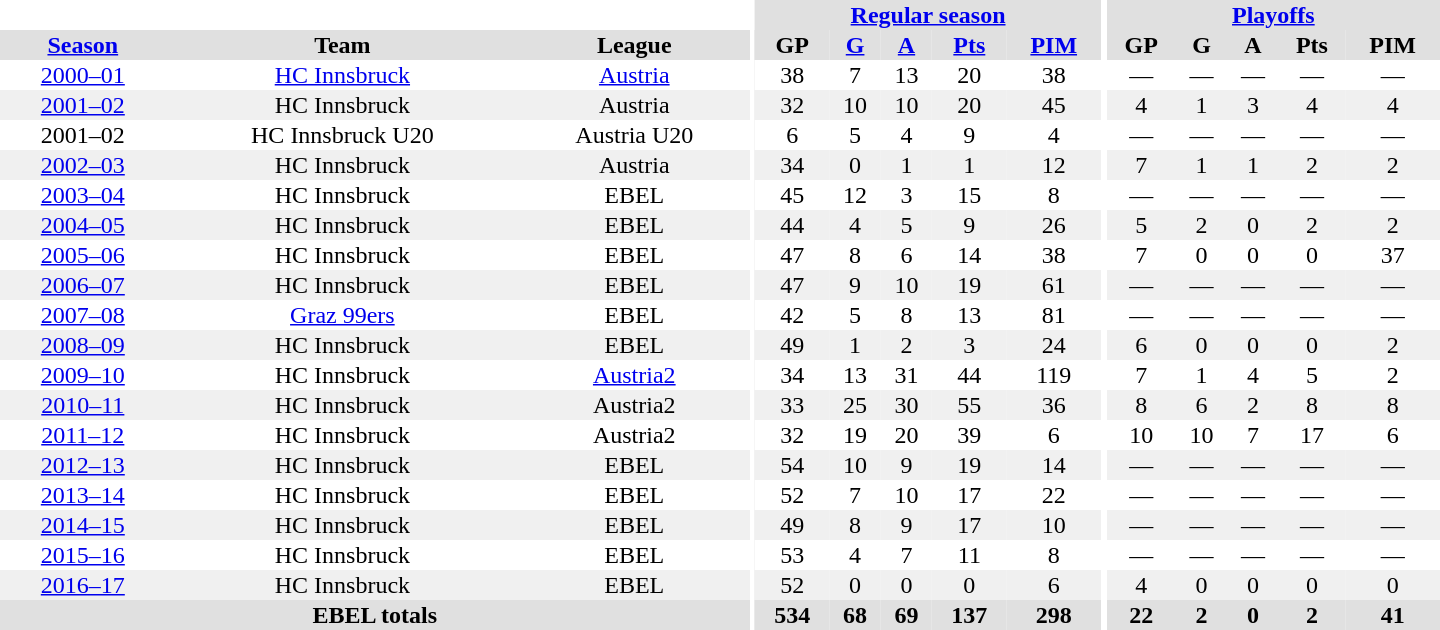<table border="0" cellpadding="1" cellspacing="0" style="text-align:center; width:60em">
<tr bgcolor="#e0e0e0">
<th colspan="3" bgcolor="#ffffff"></th>
<th rowspan="99" bgcolor="#ffffff"></th>
<th colspan="5"><a href='#'>Regular season</a></th>
<th rowspan="99" bgcolor="#ffffff"></th>
<th colspan="5"><a href='#'>Playoffs</a></th>
</tr>
<tr bgcolor="#e0e0e0">
<th><a href='#'>Season</a></th>
<th>Team</th>
<th>League</th>
<th>GP</th>
<th><a href='#'>G</a></th>
<th><a href='#'>A</a></th>
<th><a href='#'>Pts</a></th>
<th><a href='#'>PIM</a></th>
<th>GP</th>
<th>G</th>
<th>A</th>
<th>Pts</th>
<th>PIM</th>
</tr>
<tr>
<td><a href='#'>2000–01</a></td>
<td><a href='#'>HC Innsbruck</a></td>
<td><a href='#'>Austria</a></td>
<td>38</td>
<td>7</td>
<td>13</td>
<td>20</td>
<td>38</td>
<td>—</td>
<td>—</td>
<td>—</td>
<td>—</td>
<td>—</td>
</tr>
<tr bgcolor="#f0f0f0">
<td><a href='#'>2001–02</a></td>
<td>HC Innsbruck</td>
<td>Austria</td>
<td>32</td>
<td>10</td>
<td>10</td>
<td>20</td>
<td>45</td>
<td>4</td>
<td>1</td>
<td>3</td>
<td>4</td>
<td>4</td>
</tr>
<tr>
<td>2001–02</td>
<td>HC Innsbruck U20</td>
<td>Austria U20</td>
<td>6</td>
<td>5</td>
<td>4</td>
<td>9</td>
<td>4</td>
<td>—</td>
<td>—</td>
<td>—</td>
<td>—</td>
<td>—</td>
</tr>
<tr bgcolor="#f0f0f0">
<td><a href='#'>2002–03</a></td>
<td>HC Innsbruck</td>
<td>Austria</td>
<td>34</td>
<td>0</td>
<td>1</td>
<td>1</td>
<td>12</td>
<td>7</td>
<td>1</td>
<td>1</td>
<td>2</td>
<td>2</td>
</tr>
<tr>
<td><a href='#'>2003–04</a></td>
<td>HC Innsbruck</td>
<td>EBEL</td>
<td>45</td>
<td>12</td>
<td>3</td>
<td>15</td>
<td>8</td>
<td>—</td>
<td>—</td>
<td>—</td>
<td>—</td>
<td>—</td>
</tr>
<tr bgcolor="#f0f0f0">
<td><a href='#'>2004–05</a></td>
<td>HC Innsbruck</td>
<td>EBEL</td>
<td>44</td>
<td>4</td>
<td>5</td>
<td>9</td>
<td>26</td>
<td>5</td>
<td>2</td>
<td>0</td>
<td>2</td>
<td>2</td>
</tr>
<tr>
<td><a href='#'>2005–06</a></td>
<td>HC Innsbruck</td>
<td>EBEL</td>
<td>47</td>
<td>8</td>
<td>6</td>
<td>14</td>
<td>38</td>
<td>7</td>
<td>0</td>
<td>0</td>
<td>0</td>
<td>37</td>
</tr>
<tr bgcolor="#f0f0f0">
<td><a href='#'>2006–07</a></td>
<td>HC Innsbruck</td>
<td>EBEL</td>
<td>47</td>
<td>9</td>
<td>10</td>
<td>19</td>
<td>61</td>
<td>—</td>
<td>—</td>
<td>—</td>
<td>—</td>
<td>—</td>
</tr>
<tr>
<td><a href='#'>2007–08</a></td>
<td><a href='#'>Graz 99ers</a></td>
<td>EBEL</td>
<td>42</td>
<td>5</td>
<td>8</td>
<td>13</td>
<td>81</td>
<td>—</td>
<td>—</td>
<td>—</td>
<td>—</td>
<td>—</td>
</tr>
<tr bgcolor="#f0f0f0">
<td><a href='#'>2008–09</a></td>
<td>HC Innsbruck</td>
<td>EBEL</td>
<td>49</td>
<td>1</td>
<td>2</td>
<td>3</td>
<td>24</td>
<td>6</td>
<td>0</td>
<td>0</td>
<td>0</td>
<td>2</td>
</tr>
<tr>
<td><a href='#'>2009–10</a></td>
<td>HC Innsbruck</td>
<td><a href='#'>Austria2</a></td>
<td>34</td>
<td>13</td>
<td>31</td>
<td>44</td>
<td>119</td>
<td>7</td>
<td>1</td>
<td>4</td>
<td>5</td>
<td>2</td>
</tr>
<tr bgcolor="#f0f0f0">
<td><a href='#'>2010–11</a></td>
<td>HC Innsbruck</td>
<td>Austria2</td>
<td>33</td>
<td>25</td>
<td>30</td>
<td>55</td>
<td>36</td>
<td>8</td>
<td>6</td>
<td>2</td>
<td>8</td>
<td>8</td>
</tr>
<tr>
<td><a href='#'>2011–12</a></td>
<td>HC Innsbruck</td>
<td>Austria2</td>
<td>32</td>
<td>19</td>
<td>20</td>
<td>39</td>
<td>6</td>
<td>10</td>
<td>10</td>
<td>7</td>
<td>17</td>
<td>6</td>
</tr>
<tr bgcolor="#f0f0f0">
<td><a href='#'>2012–13</a></td>
<td>HC Innsbruck</td>
<td>EBEL</td>
<td>54</td>
<td>10</td>
<td>9</td>
<td>19</td>
<td>14</td>
<td>—</td>
<td>—</td>
<td>—</td>
<td>—</td>
<td>—</td>
</tr>
<tr>
<td><a href='#'>2013–14</a></td>
<td>HC Innsbruck</td>
<td>EBEL</td>
<td>52</td>
<td>7</td>
<td>10</td>
<td>17</td>
<td>22</td>
<td>—</td>
<td>—</td>
<td>—</td>
<td>—</td>
<td>—</td>
</tr>
<tr bgcolor="#f0f0f0">
<td><a href='#'>2014–15</a></td>
<td>HC Innsbruck</td>
<td>EBEL</td>
<td>49</td>
<td>8</td>
<td>9</td>
<td>17</td>
<td>10</td>
<td>—</td>
<td>—</td>
<td>—</td>
<td>—</td>
<td>—</td>
</tr>
<tr>
<td><a href='#'>2015–16</a></td>
<td>HC Innsbruck</td>
<td>EBEL</td>
<td>53</td>
<td>4</td>
<td>7</td>
<td>11</td>
<td>8</td>
<td>—</td>
<td>—</td>
<td>—</td>
<td>—</td>
<td>—</td>
</tr>
<tr bgcolor="#f0f0f0">
<td><a href='#'>2016–17</a></td>
<td>HC Innsbruck</td>
<td>EBEL</td>
<td>52</td>
<td>0</td>
<td>0</td>
<td>0</td>
<td>6</td>
<td>4</td>
<td>0</td>
<td>0</td>
<td>0</td>
<td>0</td>
</tr>
<tr>
</tr>
<tr ALIGN="center" bgcolor="#e0e0e0">
<th colspan="3">EBEL totals</th>
<th ALIGN="center">534</th>
<th ALIGN="center">68</th>
<th ALIGN="center">69</th>
<th ALIGN="center">137</th>
<th ALIGN="center">298</th>
<th ALIGN="center">22</th>
<th ALIGN="center">2</th>
<th ALIGN="center">0</th>
<th ALIGN="center">2</th>
<th ALIGN="center">41</th>
</tr>
</table>
